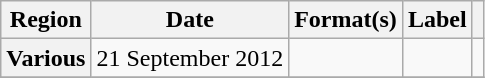<table class="wikitable plainrowheaders" style="text-align:center;">
<tr>
<th scope="col">Region</th>
<th scope="col">Date</th>
<th scope="col">Format(s)</th>
<th scope="col">Label</th>
<th scope="col"></th>
</tr>
<tr>
<th scope="row">Various</th>
<td>21 September 2012</td>
<td></td>
<td></td>
<td></td>
</tr>
<tr>
</tr>
</table>
